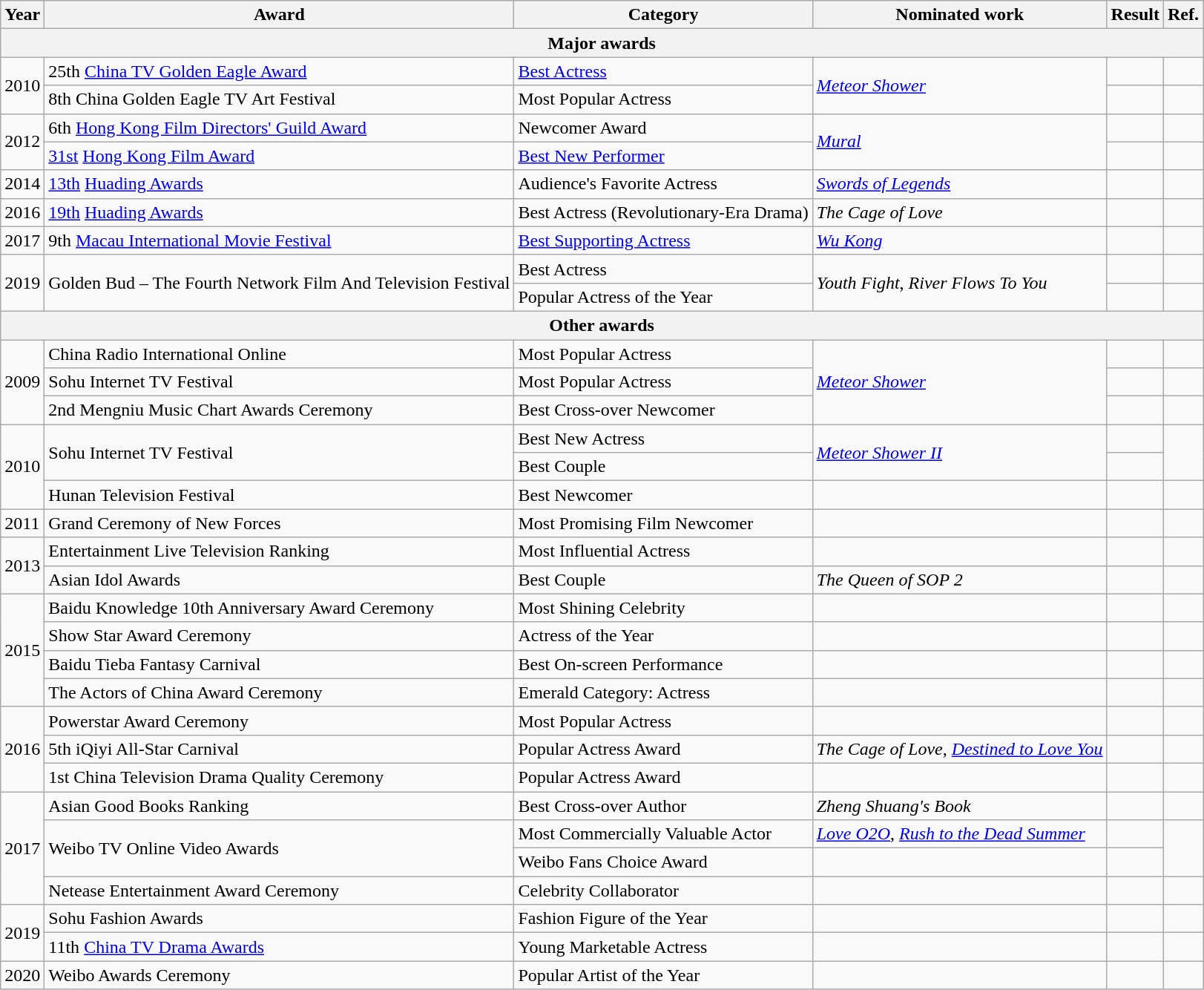<table class="wikitable">
<tr>
<th>Year</th>
<th>Award</th>
<th>Category</th>
<th>Nominated work</th>
<th>Result</th>
<th>Ref.</th>
</tr>
<tr>
<th colspan=6 style="text-align:center;"><strong>Major awards</strong></th>
</tr>
<tr>
<td rowspan=2>2010</td>
<td>25th <a href='#'>China TV Golden Eagle Award</a></td>
<td><a href='#'>Best Actress</a></td>
<td rowspan=2><em><a href='#'>Meteor Shower</a></em></td>
<td></td>
<td></td>
</tr>
<tr>
<td>8th China Golden Eagle TV Art Festival</td>
<td>Most Popular Actress</td>
<td></td>
<td></td>
</tr>
<tr>
<td rowspan=2>2012</td>
<td>6th <a href='#'>Hong Kong Film Directors' Guild Award</a></td>
<td>Newcomer Award</td>
<td rowspan=2><em><a href='#'>Mural</a></em></td>
<td></td>
<td></td>
</tr>
<tr>
<td><a href='#'>31st</a> <a href='#'>Hong Kong Film Award</a></td>
<td><a href='#'>Best New Performer</a></td>
<td></td>
<td></td>
</tr>
<tr>
<td>2014</td>
<td><a href='#'>13th</a> <a href='#'>Huading Awards</a></td>
<td>Audience's Favorite Actress</td>
<td><em><a href='#'>Swords of Legends</a></em></td>
<td></td>
<td></td>
</tr>
<tr>
<td rowspan=1>2016</td>
<td><a href='#'>19th</a> <a href='#'>Huading Awards</a></td>
<td>Best Actress (Revolutionary-Era Drama)</td>
<td><em>The Cage of Love</em></td>
<td></td>
<td></td>
</tr>
<tr>
<td>2017</td>
<td>9th <a href='#'>Macau International Movie Festival</a></td>
<td><a href='#'>Best Supporting Actress</a></td>
<td><em><a href='#'>Wu Kong</a></em></td>
<td></td>
<td></td>
</tr>
<tr>
<td rowspan=2>2019</td>
<td rowspan=2>Golden Bud – The Fourth Network Film And Television Festival</td>
<td>Best Actress</td>
<td rowspan=2><em>Youth Fight</em>, <em>River Flows To You</em></td>
<td></td>
<td></td>
</tr>
<tr>
<td>Popular Actress of the Year</td>
<td></td>
<td></td>
</tr>
<tr>
<th colspan=6 style="text-align:center;"><strong>Other awards</strong></th>
</tr>
<tr>
<td rowspan=3>2009</td>
<td>China Radio International Online</td>
<td>Most Popular Actress</td>
<td rowspan=3><em><a href='#'>Meteor Shower</a></em></td>
<td></td>
<td></td>
</tr>
<tr>
<td>Sohu Internet TV Festival</td>
<td>Most Popular Actress</td>
<td></td>
<td></td>
</tr>
<tr>
<td>2nd Mengniu Music Chart Awards Ceremony</td>
<td>Best Cross-over Newcomer</td>
<td></td>
<td></td>
</tr>
<tr>
<td rowspan=3>2010</td>
<td rowspan=2>Sohu Internet TV Festival</td>
<td>Best New Actress</td>
<td rowspan=2><em><a href='#'>Meteor Shower II</a></em></td>
<td></td>
<td rowspan=2></td>
</tr>
<tr>
<td>Best Couple</td>
<td></td>
</tr>
<tr>
<td>Hunan Television Festival</td>
<td>Best Newcomer</td>
<td></td>
<td></td>
<td></td>
</tr>
<tr>
<td>2011</td>
<td>Grand Ceremony of New Forces</td>
<td>Most Promising Film Newcomer</td>
<td></td>
<td></td>
<td></td>
</tr>
<tr>
<td rowspan=2>2013</td>
<td>Entertainment Live Television Ranking</td>
<td>Most Influential Actress</td>
<td></td>
<td></td>
<td></td>
</tr>
<tr>
<td>Asian Idol Awards</td>
<td>Best Couple</td>
<td><em>The Queen of SOP 2</em></td>
<td></td>
<td></td>
</tr>
<tr>
<td rowspan=4>2015</td>
<td>Baidu Knowledge 10th Anniversary Award Ceremony</td>
<td>Most Shining Celebrity</td>
<td></td>
<td></td>
<td></td>
</tr>
<tr>
<td>Show Star Award Ceremony</td>
<td>Actress of the Year</td>
<td></td>
<td></td>
<td></td>
</tr>
<tr>
<td>Baidu Tieba Fantasy Carnival</td>
<td>Best On-screen Performance</td>
<td></td>
<td></td>
<td></td>
</tr>
<tr>
<td>The Actors of China Award Ceremony</td>
<td>Emerald Category: Actress</td>
<td></td>
<td></td>
<td></td>
</tr>
<tr>
<td rowspan=3>2016</td>
<td>Powerstar Award Ceremony</td>
<td>Most Popular Actress</td>
<td></td>
<td></td>
<td></td>
</tr>
<tr>
<td>5th iQiyi All-Star Carnival</td>
<td>Popular Actress Award</td>
<td><em>The Cage of Love</em>, <em><a href='#'>Destined to Love You</a></em></td>
<td></td>
<td></td>
</tr>
<tr>
<td>1st China Television Drama Quality Ceremony</td>
<td>Popular Actress Award</td>
<td></td>
<td></td>
<td></td>
</tr>
<tr>
<td rowspan=4>2017</td>
<td>Asian Good Books Ranking</td>
<td>Best Cross-over Author</td>
<td><em>Zheng Shuang's Book</em></td>
<td></td>
<td></td>
</tr>
<tr>
<td rowspan=2>Weibo TV Online Video Awards</td>
<td>Most Commercially Valuable Actor</td>
<td><em><a href='#'>Love O2O</a></em>, <em><a href='#'>Rush to the Dead Summer</a></em></td>
<td></td>
<td rowspan=2></td>
</tr>
<tr>
<td>Weibo Fans Choice Award</td>
<td></td>
<td></td>
</tr>
<tr>
<td>Netease Entertainment Award Ceremony</td>
<td>Celebrity Collaborator</td>
<td></td>
<td></td>
<td></td>
</tr>
<tr>
<td rowspan=2>2019</td>
<td>Sohu Fashion Awards</td>
<td>Fashion Figure of the Year</td>
<td></td>
<td></td>
<td></td>
</tr>
<tr>
<td>11th <a href='#'>China TV Drama Awards</a></td>
<td>Young Marketable Actress</td>
<td></td>
<td></td>
<td></td>
</tr>
<tr>
<td>2020</td>
<td>Weibo Awards Ceremony</td>
<td>Popular Artist of the Year</td>
<td></td>
<td></td>
<td></td>
</tr>
</table>
